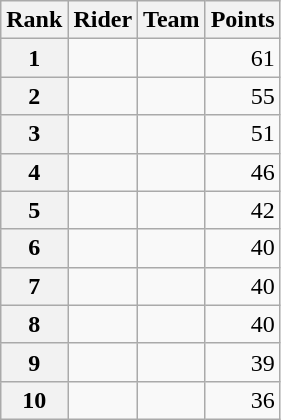<table class="wikitable">
<tr>
<th scope="col">Rank</th>
<th scope="col">Rider</th>
<th scope="col">Team</th>
<th scope="col">Points</th>
</tr>
<tr>
<th scope="row">1</th>
<td> </td>
<td></td>
<td style="text-align:right;">61</td>
</tr>
<tr>
<th scope="row">2</th>
<td></td>
<td></td>
<td style="text-align:right;">55</td>
</tr>
<tr>
<th scope="row">3</th>
<td></td>
<td></td>
<td style="text-align:right;">51</td>
</tr>
<tr>
<th scope="row">4</th>
<td></td>
<td></td>
<td style="text-align:right;">46</td>
</tr>
<tr>
<th scope="row">5</th>
<td></td>
<td></td>
<td style="text-align:right;">42</td>
</tr>
<tr>
<th scope="row">6</th>
<td></td>
<td></td>
<td style="text-align:right;">40</td>
</tr>
<tr>
<th scope="row">7</th>
<td></td>
<td></td>
<td style="text-align:right;">40</td>
</tr>
<tr>
<th scope="row">8</th>
<td></td>
<td></td>
<td style="text-align:right;">40</td>
</tr>
<tr>
<th scope="row">9</th>
<td></td>
<td></td>
<td style="text-align:right;">39</td>
</tr>
<tr>
<th scope="row">10</th>
<td></td>
<td></td>
<td style="text-align:right;">36</td>
</tr>
</table>
